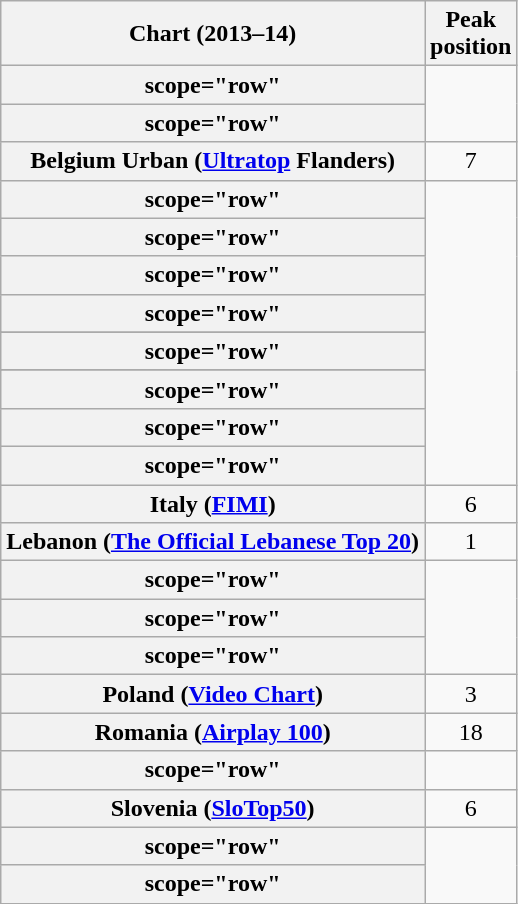<table class="wikitable sortable plainrowheaders">
<tr>
<th scope="col">Chart (2013–14)</th>
<th scope="col">Peak<br>position</th>
</tr>
<tr>
<th>scope="row"</th>
</tr>
<tr>
<th>scope="row"</th>
</tr>
<tr>
<th scope="row">Belgium Urban (<a href='#'>Ultratop</a> Flanders)</th>
<td align=center>7</td>
</tr>
<tr>
<th>scope="row"</th>
</tr>
<tr>
<th>scope="row"</th>
</tr>
<tr>
<th>scope="row"</th>
</tr>
<tr>
<th>scope="row"</th>
</tr>
<tr>
</tr>
<tr>
<th>scope="row"</th>
</tr>
<tr>
</tr>
<tr>
<th>scope="row" </th>
</tr>
<tr>
<th>scope="row" </th>
</tr>
<tr>
<th>scope="row" </th>
</tr>
<tr>
<th scope="row">Italy (<a href='#'>FIMI</a>)</th>
<td align="center">6</td>
</tr>
<tr>
<th scope="row">Lebanon (<a href='#'>The Official Lebanese Top 20</a>)</th>
<td style="text-align:center;">1</td>
</tr>
<tr>
<th>scope="row"</th>
</tr>
<tr>
<th>scope="row"</th>
</tr>
<tr>
<th>scope="row"</th>
</tr>
<tr>
<th scope="row">Poland (<a href='#'>Video Chart</a>)</th>
<td align=center>3</td>
</tr>
<tr>
<th scope="row">Romania (<a href='#'>Airplay 100</a>)</th>
<td style="text-align:center;">18</td>
</tr>
<tr>
<th>scope="row" </th>
</tr>
<tr>
<th scope="row">Slovenia (<a href='#'>SloTop50</a>)</th>
<td align=center>6</td>
</tr>
<tr>
<th>scope="row"</th>
</tr>
<tr>
<th>scope="row"</th>
</tr>
</table>
